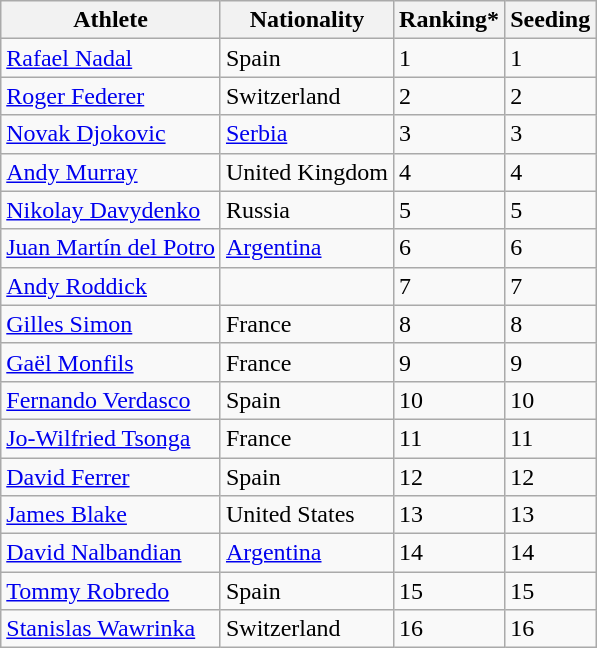<table class="wikitable" border="1">
<tr>
<th>Athlete</th>
<th>Nationality</th>
<th>Ranking*</th>
<th>Seeding</th>
</tr>
<tr>
<td><a href='#'>Rafael Nadal</a></td>
<td> Spain</td>
<td>1</td>
<td>1</td>
</tr>
<tr>
<td><a href='#'>Roger Federer</a></td>
<td> Switzerland</td>
<td>2</td>
<td>2</td>
</tr>
<tr>
<td><a href='#'>Novak Djokovic</a></td>
<td> <a href='#'>Serbia</a></td>
<td>3</td>
<td>3</td>
</tr>
<tr>
<td><a href='#'>Andy Murray</a></td>
<td> United Kingdom</td>
<td>4</td>
<td>4</td>
</tr>
<tr>
<td><a href='#'>Nikolay Davydenko</a></td>
<td> Russia</td>
<td>5</td>
<td>5</td>
</tr>
<tr>
<td><a href='#'>Juan Martín del Potro</a></td>
<td> <a href='#'>Argentina</a></td>
<td>6</td>
<td>6</td>
</tr>
<tr>
<td><a href='#'>Andy Roddick</a></td>
<td></td>
<td>7</td>
<td>7</td>
</tr>
<tr>
<td><a href='#'>Gilles Simon</a></td>
<td> France</td>
<td>8</td>
<td>8</td>
</tr>
<tr>
<td><a href='#'>Gaël Monfils</a></td>
<td> France</td>
<td>9</td>
<td>9</td>
</tr>
<tr>
<td><a href='#'>Fernando Verdasco</a></td>
<td> Spain</td>
<td>10</td>
<td>10</td>
</tr>
<tr>
<td><a href='#'>Jo-Wilfried Tsonga</a></td>
<td> France</td>
<td>11</td>
<td>11</td>
</tr>
<tr>
<td><a href='#'>David Ferrer</a></td>
<td> Spain</td>
<td>12</td>
<td>12</td>
</tr>
<tr>
<td><a href='#'>James Blake</a></td>
<td> United States</td>
<td>13</td>
<td>13</td>
</tr>
<tr>
<td><a href='#'>David Nalbandian</a></td>
<td> <a href='#'>Argentina</a></td>
<td>14</td>
<td>14</td>
</tr>
<tr>
<td><a href='#'>Tommy Robredo</a></td>
<td> Spain</td>
<td>15</td>
<td>15</td>
</tr>
<tr>
<td><a href='#'>Stanislas Wawrinka</a></td>
<td> Switzerland</td>
<td>16</td>
<td>16</td>
</tr>
</table>
